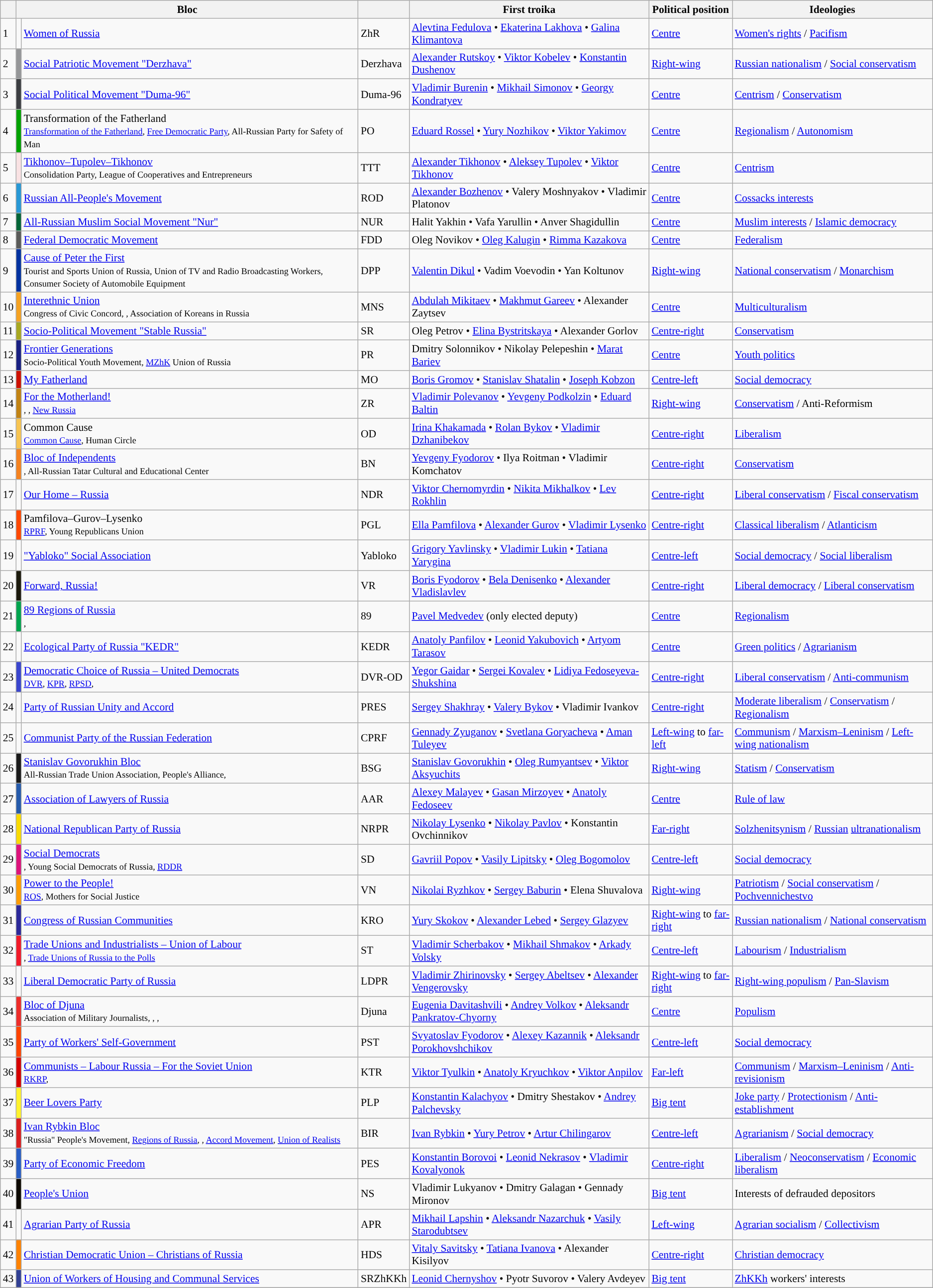<table class="wikitable" style="font-size:90%">
<tr>
<th></th>
<th colspan=2>Bloc</th>
<th></th>
<th>First troika</th>
<th>Political position</th>
<th>Ideologies</th>
</tr>
<tr>
<td>1</td>
<td style="background: "></td>
<td><a href='#'>Women of Russia</a></td>
<td>ZhR</td>
<td><a href='#'>Alevtina Fedulova</a> • <a href='#'>Ekaterina Lakhova</a> • <a href='#'>Galina Klimantova</a></td>
<td><a href='#'>Centre</a></td>
<td><a href='#'>Women's rights</a> / <a href='#'>Pacifism</a></td>
</tr>
<tr>
<td>2</td>
<td style="background: #959698;"></td>
<td><a href='#'>Social Patriotic Movement "Derzhava"</a></td>
<td>Derzhava</td>
<td><a href='#'>Alexander Rutskoy</a> • <a href='#'>Viktor Kobelev</a> • <a href='#'>Konstantin Dushenov</a></td>
<td><a href='#'>Right-wing</a></td>
<td><a href='#'>Russian nationalism</a> / <a href='#'>Social conservatism</a></td>
</tr>
<tr>
<td>3</td>
<td style="background: #3C3E42;"></td>
<td><a href='#'>Social Political Movement "Duma-96"</a></td>
<td>Duma-96</td>
<td><a href='#'>Vladimir Burenin</a> • <a href='#'>Mikhail Simonov</a> • <a href='#'>Georgy Kondratyev</a></td>
<td><a href='#'>Centre</a></td>
<td><a href='#'>Centrism</a> / <a href='#'>Conservatism</a></td>
</tr>
<tr>
<td>4</td>
<td style="background: #00A200;"></td>
<td>Transformation of the Fatherland<br><small><a href='#'>Transformation of the Fatherland</a>, <a href='#'>Free Democratic Party</a>, All-Russian Party for Safety of Man</small></td>
<td>PO</td>
<td><a href='#'>Eduard Rossel</a> • <a href='#'>Yury Nozhikov</a> • <a href='#'>Viktor Yakimov</a></td>
<td><a href='#'>Centre</a></td>
<td><a href='#'>Regionalism</a> / <a href='#'>Autonomism</a></td>
</tr>
<tr>
<td>5</td>
<td style="background: #F9E2E3;"></td>
<td><a href='#'>Tikhonov–Tupolev–Tikhonov</a><br><small>Consolidation Party, League of Cooperatives and Entrepreneurs</small></td>
<td>TTT</td>
<td><a href='#'>Alexander Tikhonov</a> • <a href='#'>Aleksey Tupolev</a> • <a href='#'>Viktor Tikhonov</a></td>
<td><a href='#'>Centre</a></td>
<td><a href='#'>Centrism</a></td>
</tr>
<tr>
<td>6</td>
<td style="background: #2998D5;"></td>
<td><a href='#'>Russian All-People's Movement</a></td>
<td>ROD</td>
<td><a href='#'>Alexander Bozhenov</a> • Valery Moshnyakov • Vladimir Platonov</td>
<td><a href='#'>Centre</a></td>
<td><a href='#'>Cossacks interests</a></td>
</tr>
<tr>
<td>7</td>
<td style="background: #016436;"></td>
<td><a href='#'>All-Russian Muslim Social Movement "Nur"</a></td>
<td>NUR</td>
<td>Halit Yakhin • Vafa Yarullin • Anver Shagidullin</td>
<td><a href='#'>Centre</a></td>
<td><a href='#'>Muslim interests</a> / <a href='#'>Islamic democracy</a></td>
</tr>
<tr>
<td>8</td>
<td style="background: #5A5A58;"></td>
<td><a href='#'>Federal Democratic Movement</a></td>
<td>FDD</td>
<td>Oleg Novikov • <a href='#'>Oleg Kalugin</a> • <a href='#'>Rimma Kazakova</a></td>
<td><a href='#'>Centre</a></td>
<td><a href='#'>Federalism</a></td>
</tr>
<tr>
<td>9</td>
<td style="background: #0032A0;"></td>
<td><a href='#'>Cause of Peter the First</a><br><small>Tourist and Sports Union of Russia, Union of TV and Radio Broadcasting Workers, Consumer Society of Automobile Equipment</small></td>
<td>DPP</td>
<td><a href='#'>Valentin Dikul</a> • Vadim Voevodin • Yan Koltunov</td>
<td><a href='#'>Right-wing</a></td>
<td><a href='#'>National conservatism</a> / <a href='#'>Monarchism</a></td>
</tr>
<tr>
<td>10</td>
<td style="background: #F5A222;"></td>
<td><a href='#'>Interethnic Union</a><br><small>Congress of Civic Concord, , Association of Koreans in Russia</small></td>
<td>MNS</td>
<td><a href='#'>Abdulah Mikitaev</a> • <a href='#'>Makhmut Gareev</a> • Alexander Zaytsev</td>
<td><a href='#'>Centre</a></td>
<td><a href='#'>Multiculturalism</a></td>
</tr>
<tr>
<td>11</td>
<td style="background: #A8A821;"></td>
<td><a href='#'>Socio-Political Movement "Stable Russia"</a></td>
<td>SR</td>
<td>Oleg Petrov • <a href='#'>Elina Bystritskaya</a> • Alexander Gorlov</td>
<td><a href='#'>Centre-right</a></td>
<td><a href='#'>Conservatism</a></td>
</tr>
<tr>
<td>12</td>
<td style="background: #192082;"></td>
<td><a href='#'>Frontier Generations</a><br><small>Socio-Political Youth Movement, <a href='#'>MZhK</a> Union of Russia</small></td>
<td>PR</td>
<td>Dmitry Solonnikov • Nikolay Pelepeshin • <a href='#'>Marat Bariev</a></td>
<td><a href='#'>Centre</a></td>
<td><a href='#'>Youth politics</a></td>
</tr>
<tr>
<td>13</td>
<td style="background: #CE1100;"></td>
<td><a href='#'>My Fatherland</a></td>
<td>MO</td>
<td><a href='#'>Boris Gromov</a> • <a href='#'>Stanislav Shatalin</a> • <a href='#'>Joseph Kobzon</a></td>
<td><a href='#'>Centre-left</a></td>
<td><a href='#'>Social democracy</a></td>
</tr>
<tr>
<td>14</td>
<td style="background: #C28314;"></td>
<td><a href='#'>For the Motherland!</a><br><small>, , <a href='#'>New Russia</a></small></td>
<td>ZR</td>
<td><a href='#'>Vladimir Polevanov</a> • <a href='#'>Yevgeny Podkolzin</a> • <a href='#'>Eduard Baltin</a></td>
<td><a href='#'>Right-wing</a></td>
<td><a href='#'>Conservatism</a> / Anti-Reformism</td>
</tr>
<tr>
<td>15</td>
<td style="background: #F7C451;"></td>
<td>Common Cause<br><small><a href='#'>Common Cause</a>, Human Circle</small></td>
<td>OD</td>
<td><a href='#'>Irina Khakamada</a> • <a href='#'>Rolan Bykov</a> • <a href='#'>Vladimir Dzhanibekov</a></td>
<td><a href='#'>Centre-right</a></td>
<td><a href='#'>Liberalism</a></td>
</tr>
<tr>
<td>16</td>
<td style="background: #F5821F;"></td>
<td><a href='#'>Bloc of Independents</a><br><small>, All-Russian Tatar Cultural and Educational Center</small></td>
<td>BN</td>
<td><a href='#'>Yevgeny Fyodorov</a> • Ilya Roitman • Vladimir Komchatov</td>
<td><a href='#'>Centre-right</a></td>
<td><a href='#'>Conservatism</a></td>
</tr>
<tr>
<td>17</td>
<td style="background: "></td>
<td><a href='#'>Our Home – Russia</a></td>
<td>NDR</td>
<td><a href='#'>Viktor Chernomyrdin</a> • <a href='#'>Nikita Mikhalkov</a> • <a href='#'>Lev Rokhlin</a></td>
<td><a href='#'>Centre-right</a></td>
<td><a href='#'>Liberal conservatism</a> / <a href='#'>Fiscal conservatism</a></td>
</tr>
<tr>
<td>18</td>
<td style="background: #FE4801;"></td>
<td>Pamfilova–Gurov–Lysenko<br><small><a href='#'>RPRF</a>, Young Republicans Union</small></td>
<td>PGL</td>
<td><a href='#'>Ella Pamfilova</a> • <a href='#'>Alexander Gurov</a> • <a href='#'>Vladimir Lysenko</a></td>
<td><a href='#'>Centre-right</a></td>
<td><a href='#'>Classical liberalism</a> / <a href='#'>Atlanticism</a></td>
</tr>
<tr>
<td>19</td>
<td style="background: "></td>
<td><a href='#'>"Yabloko" Social Association</a></td>
<td>Yabloko</td>
<td><a href='#'>Grigory Yavlinsky</a> • <a href='#'>Vladimir Lukin</a> • <a href='#'>Tatiana Yarygina</a></td>
<td><a href='#'>Centre-left</a></td>
<td><a href='#'>Social democracy</a> / <a href='#'>Social liberalism</a></td>
</tr>
<tr>
<td>20</td>
<td style="background: #1C1A0D;"></td>
<td><a href='#'>Forward, Russia!</a></td>
<td>VR</td>
<td><a href='#'>Boris Fyodorov</a> • <a href='#'>Bela Denisenko</a> • <a href='#'>Alexander Vladislavlev</a></td>
<td><a href='#'>Centre-right</a></td>
<td><a href='#'>Liberal democracy</a> / <a href='#'>Liberal conservatism</a></td>
</tr>
<tr>
<td>21</td>
<td style="background: #00A44E;"></td>
<td><a href='#'>89 Regions of Russia</a><br><small>, </small></td>
<td>89</td>
<td><a href='#'>Pavel Medvedev</a> (only elected deputy)</td>
<td><a href='#'>Centre</a></td>
<td><a href='#'>Regionalism</a></td>
</tr>
<tr>
<td>22</td>
<td style="background: "></td>
<td><a href='#'>Ecological Party of Russia "KEDR"</a></td>
<td>KEDR</td>
<td><a href='#'>Anatoly Panfilov</a> • <a href='#'>Leonid Yakubovich</a> • <a href='#'>Artyom Tarasov</a></td>
<td><a href='#'>Centre</a></td>
<td><a href='#'>Green politics</a> / <a href='#'>Agrarianism</a></td>
</tr>
<tr>
<td>23</td>
<td style="background: #3A46CE;"></td>
<td><a href='#'>Democratic Choice of Russia – United Democrats</a><br><small><a href='#'>DVR</a>, <a href='#'>KPR</a>, <a href='#'>RPSD</a>, </small></td>
<td>DVR-OD</td>
<td><a href='#'>Yegor Gaidar</a> • <a href='#'>Sergei Kovalev</a> • <a href='#'>Lidiya Fedoseyeva-Shukshina</a></td>
<td><a href='#'>Centre-right</a></td>
<td><a href='#'>Liberal conservatism</a> / <a href='#'>Anti-communism</a></td>
</tr>
<tr>
<td>24</td>
<td style="background: "></td>
<td><a href='#'>Party of Russian Unity and Accord</a></td>
<td>PRES</td>
<td><a href='#'>Sergey Shakhray</a> • <a href='#'>Valery Bykov</a> • Vladimir Ivankov</td>
<td><a href='#'>Centre-right</a></td>
<td><a href='#'>Moderate liberalism</a> / <a href='#'>Conservatism</a> / <a href='#'>Regionalism</a></td>
</tr>
<tr>
<td>25</td>
<td style="background: "></td>
<td><a href='#'>Communist Party of the Russian Federation</a></td>
<td>CPRF</td>
<td><a href='#'>Gennady Zyuganov</a> • <a href='#'>Svetlana Goryacheva</a> • <a href='#'>Aman Tuleyev</a></td>
<td><a href='#'>Left-wing</a> to <a href='#'>far-left</a></td>
<td><a href='#'>Communism</a> / <a href='#'>Marxism–Leninism</a> / <a href='#'>Left-wing nationalism</a></td>
</tr>
<tr>
<td>26</td>
<td style="background: #1A1A1A;"></td>
<td><a href='#'>Stanislav Govorukhin Bloc</a><br><small>All-Russian Trade Union Association, People's Alliance, </small></td>
<td>BSG</td>
<td><a href='#'>Stanislav Govorukhin</a> • <a href='#'>Oleg Rumyantsev</a> • <a href='#'>Viktor Aksyuchits</a></td>
<td><a href='#'>Right-wing</a></td>
<td><a href='#'>Statism</a> / <a href='#'>Conservatism</a></td>
</tr>
<tr>
<td>27</td>
<td style="background: #265BAB;"></td>
<td><a href='#'>Association of Lawyers of Russia</a></td>
<td>AAR</td>
<td><a href='#'>Alexey Malayev</a> • <a href='#'>Gasan Mirzoyev</a> • <a href='#'>Anatoly Fedoseev</a></td>
<td><a href='#'>Centre</a></td>
<td><a href='#'>Rule of law</a></td>
</tr>
<tr>
<td>28</td>
<td style="background: #F9DA00;"></td>
<td><a href='#'>National Republican Party of Russia</a></td>
<td>NRPR</td>
<td><a href='#'>Nikolay Lysenko</a> • <a href='#'>Nikolay Pavlov</a> • Konstantin Ovchinnikov</td>
<td><a href='#'>Far-right</a></td>
<td><a href='#'>Solzhenitsynism</a> / <a href='#'>Russian</a> <a href='#'>ultranationalism</a></td>
</tr>
<tr>
<td>29</td>
<td style="background: #DD137B;"></td>
<td><a href='#'>Social Democrats</a><br><small>, Young Social Democrats of Russia, <a href='#'>RDDR</a></small></td>
<td>SD</td>
<td><a href='#'>Gavriil Popov</a> • <a href='#'>Vasily Lipitsky</a> • <a href='#'>Oleg Bogomolov</a></td>
<td><a href='#'>Centre-left</a></td>
<td><a href='#'>Social democracy</a></td>
</tr>
<tr>
<td>30</td>
<td style="background: #FF9C00;"></td>
<td><a href='#'>Power to the People!</a><br><small><a href='#'>ROS</a>, Mothers for Social Justice</small></td>
<td>VN</td>
<td><a href='#'>Nikolai Ryzhkov</a> • <a href='#'>Sergey Baburin</a> • Elena Shuvalova</td>
<td><a href='#'>Right-wing</a></td>
<td><a href='#'>Patriotism</a> / <a href='#'>Social conservatism</a> / <a href='#'>Pochvennichestvo</a></td>
</tr>
<tr>
<td>31</td>
<td style="background: #2C299A;"></td>
<td><a href='#'>Congress of Russian Communities</a></td>
<td>KRO</td>
<td><a href='#'>Yury Skokov</a> • <a href='#'>Alexander Lebed</a> • <a href='#'>Sergey Glazyev</a></td>
<td><a href='#'>Right-wing</a> to <a href='#'>far-right</a></td>
<td><a href='#'>Russian nationalism</a> / <a href='#'>National conservatism</a></td>
</tr>
<tr>
<td>32</td>
<td style="background: #F21A29;"></td>
<td><a href='#'>Trade Unions and Industrialists – Union of Labour</a><br><small>, <a href='#'>Trade Unions of Russia to the Polls</a></small></td>
<td>ST</td>
<td><a href='#'>Vladimir Scherbakov</a> • <a href='#'>Mikhail Shmakov</a> • <a href='#'>Arkady Volsky</a></td>
<td><a href='#'>Centre-left</a></td>
<td><a href='#'>Labourism</a> / <a href='#'>Industrialism</a></td>
</tr>
<tr>
<td>33</td>
<td style="background: "></td>
<td><a href='#'>Liberal Democratic Party of Russia</a></td>
<td>LDPR</td>
<td><a href='#'>Vladimir Zhirinovsky</a> • <a href='#'>Sergey Abeltsev</a> • <a href='#'>Alexander Vengerovsky</a></td>
<td><a href='#'>Right-wing</a> to <a href='#'>far-right</a></td>
<td><a href='#'>Right-wing populism</a> / <a href='#'>Pan-Slavism</a></td>
</tr>
<tr>
<td>34</td>
<td style="background: #EE2D2A;"></td>
<td><a href='#'>Bloc of Djuna</a><br><small>Association of Military Journalists, , , </small></td>
<td>Djuna</td>
<td><a href='#'>Eugenia Davitashvili</a> • <a href='#'>Andrey Volkov</a> • <a href='#'>Aleksandr Pankratov-Chyorny</a></td>
<td><a href='#'>Centre</a></td>
<td><a href='#'>Populism</a></td>
</tr>
<tr>
<td>35</td>
<td style="background: #FF4400;"></td>
<td><a href='#'>Party of Workers' Self-Government</a></td>
<td>PST</td>
<td><a href='#'>Svyatoslav Fyodorov</a> • <a href='#'>Alexey Kazannik</a> • <a href='#'>Aleksandr Porokhovshchikov</a></td>
<td><a href='#'>Centre-left</a></td>
<td><a href='#'>Social democracy</a></td>
</tr>
<tr>
<td>36</td>
<td style="background: #D50000;"></td>
<td><a href='#'>Communists – Labour Russia – For the Soviet Union</a><br><small><a href='#'>RKRP</a>, </small></td>
<td>KTR</td>
<td><a href='#'>Viktor Tyulkin</a> • <a href='#'>Anatoly Kryuchkov</a> • <a href='#'>Viktor Anpilov</a></td>
<td><a href='#'>Far-left</a></td>
<td><a href='#'>Communism</a> / <a href='#'>Marxism–Leninism</a> / <a href='#'>Anti-revisionism</a></td>
</tr>
<tr>
<td>37</td>
<td style="background: #FFF22D;"></td>
<td><a href='#'>Beer Lovers Party</a></td>
<td>PLP</td>
<td><a href='#'>Konstantin Kalachyov</a> • Dmitry Shestakov • <a href='#'>Andrey Palchevsky</a></td>
<td><a href='#'>Big tent</a></td>
<td><a href='#'>Joke party</a> / <a href='#'>Protectionism</a> / <a href='#'>Anti-establishment</a></td>
</tr>
<tr>
<td>38</td>
<td style="background: #DA1E1F;"></td>
<td><a href='#'>Ivan Rybkin Bloc</a><br><small>"Russia" People's Movement, <a href='#'>Regions of Russia</a>, , <a href='#'>Accord Movement</a>, <a href='#'>Union of Realists</a></small></td>
<td>BIR</td>
<td><a href='#'>Ivan Rybkin</a> • <a href='#'>Yury Petrov</a> • <a href='#'>Artur Chilingarov</a></td>
<td><a href='#'>Centre-left</a></td>
<td><a href='#'>Agrarianism</a> / <a href='#'>Social democracy</a></td>
</tr>
<tr>
<td>39</td>
<td style="background: #295EC4;"></td>
<td><a href='#'>Party of Economic Freedom</a></td>
<td>PES</td>
<td><a href='#'>Konstantin Borovoi</a> • <a href='#'>Leonid Nekrasov</a> • <a href='#'>Vladimir Kovalyonok</a></td>
<td><a href='#'>Centre-right</a></td>
<td><a href='#'>Liberalism</a> / <a href='#'>Neoconservatism</a> / <a href='#'>Economic liberalism</a></td>
</tr>
<tr>
<td>40</td>
<td style="background: #0D0900;"></td>
<td><a href='#'>People's Union</a></td>
<td>NS</td>
<td>Vladimir Lukyanov • Dmitry Galagan • Gennady Mironov</td>
<td><a href='#'>Big tent</a></td>
<td>Interests of defrauded depositors</td>
</tr>
<tr>
<td>41</td>
<td style="background: "></td>
<td><a href='#'>Agrarian Party of Russia</a></td>
<td>APR</td>
<td><a href='#'>Mikhail Lapshin</a> • <a href='#'>Aleksandr Nazarchuk</a> • <a href='#'>Vasily Starodubtsev</a></td>
<td><a href='#'>Left-wing</a></td>
<td><a href='#'>Agrarian socialism</a> / <a href='#'>Collectivism</a></td>
</tr>
<tr>
<td>42</td>
<td style="background: #FF8201;"></td>
<td><a href='#'>Christian Democratic Union – Christians of Russia</a></td>
<td>HDS</td>
<td><a href='#'>Vitaly Savitsky</a> • <a href='#'>Tatiana Ivanova</a> • Alexander Kisilyov</td>
<td><a href='#'>Centre-right</a></td>
<td><a href='#'>Christian democracy</a></td>
</tr>
<tr>
<td>43</td>
<td style="background: #324194;"></td>
<td><a href='#'>Union of Workers of Housing and Communal Services</a></td>
<td>SRZhKKh</td>
<td><a href='#'>Leonid Chernyshov</a> • Pyotr Suvorov • Valery Avdeyev</td>
<td><a href='#'>Big tent</a></td>
<td><a href='#'>ZhKKh</a> workers' interests</td>
</tr>
<tr>
</tr>
</table>
